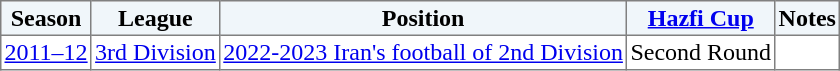<table border="1" cellpadding="2" style="border-collapse:collapse; text-align:center; font-size:normal;">
<tr style="background:#f0f6fa;">
<th>Season</th>
<th>League</th>
<th>Position</th>
<th><a href='#'>Hazfi Cup</a></th>
<th>Notes</th>
</tr>
<tr>
<td><a href='#'>2011–12</a></td>
<td><a href='#'>3rd Division</a></td>
<td><a href='#'>2022-2023 Iran's football of 2nd Division</a></td>
<td>Second Round</td>
<td></td>
</tr>
</table>
